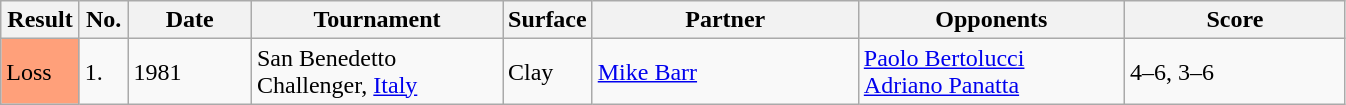<table class="sortable wikitable">
<tr>
<th style="width:45px">Result</th>
<th style="width:25px">No.</th>
<th style="width:75px">Date</th>
<th style="width:160px">Tournament</th>
<th style="width:50px">Surface</th>
<th style="width:170px">Partner</th>
<th style="width:170px">Opponents</th>
<th style="width:140px" class="unsortable">Score</th>
</tr>
<tr>
<td style="background:#ffa07a;">Loss</td>
<td>1.</td>
<td>1981</td>
<td>San Benedetto Challenger, <a href='#'>Italy</a></td>
<td>Clay</td>
<td> <a href='#'>Mike Barr</a></td>
<td> <a href='#'>Paolo Bertolucci</a><br> <a href='#'>Adriano Panatta</a></td>
<td>4–6, 3–6</td>
</tr>
</table>
